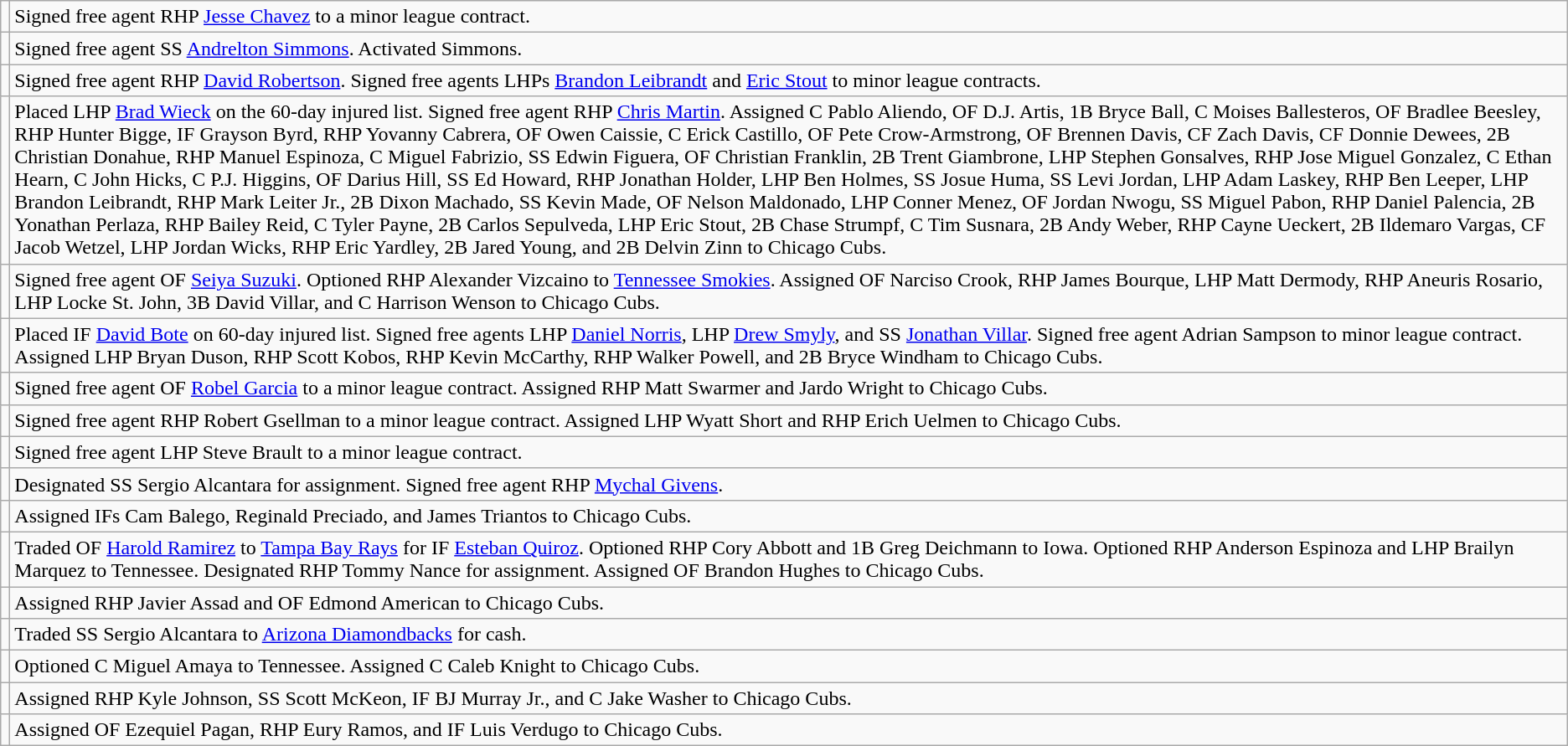<table class="wikitable">
<tr>
<td></td>
<td>Signed free agent RHP <a href='#'>Jesse Chavez</a> to a minor league contract.</td>
</tr>
<tr>
<td></td>
<td>Signed free agent SS <a href='#'>Andrelton Simmons</a>. Activated Simmons.</td>
</tr>
<tr>
<td></td>
<td>Signed free agent RHP <a href='#'>David Robertson</a>. Signed free agents LHPs <a href='#'>Brandon Leibrandt</a> and <a href='#'>Eric Stout</a> to minor league contracts.</td>
</tr>
<tr>
<td></td>
<td>Placed LHP <a href='#'>Brad Wieck</a> on the 60-day injured list. Signed free agent RHP <a href='#'>Chris Martin</a>. Assigned C Pablo Aliendo, OF D.J. Artis, 1B Bryce Ball, C Moises Ballesteros, OF Bradlee Beesley, RHP Hunter Bigge, IF Grayson Byrd, RHP Yovanny Cabrera, OF Owen Caissie, C Erick Castillo, OF Pete Crow-Armstrong, OF Brennen Davis, CF Zach Davis, CF Donnie Dewees, 2B Christian Donahue, RHP Manuel Espinoza, C Miguel Fabrizio, SS Edwin Figuera, OF Christian Franklin, 2B Trent Giambrone, LHP Stephen Gonsalves, RHP Jose Miguel Gonzalez, C Ethan Hearn, C John Hicks, C P.J. Higgins, OF Darius Hill, SS Ed Howard, RHP Jonathan Holder, LHP Ben Holmes, SS Josue Huma, SS Levi Jordan, LHP Adam Laskey, RHP Ben Leeper, LHP Brandon Leibrandt, RHP Mark Leiter Jr., 2B Dixon Machado, SS Kevin Made, OF Nelson Maldonado, LHP Conner Menez, OF Jordan Nwogu, SS Miguel Pabon, RHP Daniel Palencia, 2B Yonathan Perlaza, RHP Bailey Reid, C Tyler Payne, 2B Carlos Sepulveda, LHP Eric Stout, 2B Chase Strumpf, C Tim Susnara, 2B Andy Weber, RHP Cayne Ueckert, 2B Ildemaro Vargas, CF Jacob Wetzel, LHP Jordan Wicks, RHP Eric Yardley, 2B Jared Young, and 2B Delvin Zinn to Chicago Cubs.</td>
</tr>
<tr>
<td></td>
<td>Signed free agent OF <a href='#'>Seiya Suzuki</a>. Optioned RHP Alexander Vizcaino to <a href='#'>Tennessee Smokies</a>. Assigned OF Narciso Crook, RHP James Bourque, LHP Matt Dermody, RHP Aneuris Rosario, LHP Locke St. John, 3B David Villar, and C Harrison Wenson to Chicago Cubs.</td>
</tr>
<tr>
<td></td>
<td>Placed IF <a href='#'>David Bote</a> on 60-day injured list. Signed free agents LHP <a href='#'>Daniel Norris</a>, LHP <a href='#'>Drew Smyly</a>, and SS <a href='#'>Jonathan Villar</a>. Signed free agent Adrian Sampson to minor league contract. Assigned LHP Bryan Duson, RHP Scott Kobos, RHP Kevin McCarthy, RHP Walker Powell, and 2B Bryce Windham to Chicago Cubs.</td>
</tr>
<tr>
<td></td>
<td>Signed free agent OF <a href='#'>Robel Garcia</a> to a minor league contract. Assigned RHP Matt Swarmer and Jardo Wright to Chicago Cubs.</td>
</tr>
<tr>
<td></td>
<td>Signed free agent RHP Robert Gsellman to a minor league contract. Assigned LHP Wyatt Short and RHP Erich Uelmen to Chicago Cubs.</td>
</tr>
<tr>
<td></td>
<td>Signed free agent LHP Steve Brault to a minor league contract.</td>
</tr>
<tr>
<td></td>
<td>Designated SS Sergio Alcantara for assignment. Signed free agent RHP <a href='#'>Mychal Givens</a>.</td>
</tr>
<tr>
<td></td>
<td>Assigned IFs Cam Balego, Reginald Preciado, and James Triantos to Chicago Cubs.</td>
</tr>
<tr>
<td></td>
<td>Traded OF <a href='#'>Harold Ramirez</a> to <a href='#'>Tampa Bay Rays</a> for IF <a href='#'>Esteban Quiroz</a>. Optioned RHP Cory Abbott and 1B Greg Deichmann to Iowa. Optioned RHP Anderson Espinoza and LHP Brailyn Marquez to Tennessee. Designated RHP Tommy Nance for assignment. Assigned OF Brandon Hughes to Chicago Cubs.</td>
</tr>
<tr>
<td></td>
<td>Assigned RHP Javier Assad and OF Edmond American to Chicago Cubs.</td>
</tr>
<tr>
<td></td>
<td>Traded SS Sergio Alcantara to <a href='#'>Arizona Diamondbacks</a> for cash.</td>
</tr>
<tr>
<td></td>
<td>Optioned C Miguel Amaya to Tennessee. Assigned C Caleb Knight to Chicago Cubs.</td>
</tr>
<tr>
<td></td>
<td>Assigned RHP Kyle Johnson, SS Scott McKeon, IF BJ Murray Jr., and C Jake Washer to Chicago Cubs.</td>
</tr>
<tr>
<td></td>
<td>Assigned OF Ezequiel Pagan, RHP Eury Ramos, and IF Luis Verdugo to Chicago Cubs.</td>
</tr>
</table>
